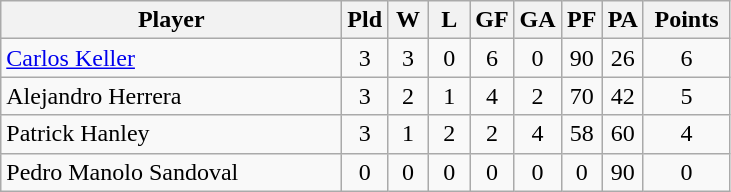<table class=wikitable style="text-align:center">
<tr>
<th width=220>Player</th>
<th width=20>Pld</th>
<th width=20>W</th>
<th width=20>L</th>
<th width=20>GF</th>
<th width=20>GA</th>
<th width=20>PF</th>
<th width=20>PA</th>
<th width=50>Points</th>
</tr>
<tr>
<td align=left> <a href='#'>Carlos Keller</a></td>
<td>3</td>
<td>3</td>
<td>0</td>
<td>6</td>
<td>0</td>
<td>90</td>
<td>26</td>
<td>6</td>
</tr>
<tr>
<td align=left> Alejandro Herrera</td>
<td>3</td>
<td>2</td>
<td>1</td>
<td>4</td>
<td>2</td>
<td>70</td>
<td>42</td>
<td>5</td>
</tr>
<tr>
<td align=left> Patrick Hanley</td>
<td>3</td>
<td>1</td>
<td>2</td>
<td>2</td>
<td>4</td>
<td>58</td>
<td>60</td>
<td>4</td>
</tr>
<tr>
<td align=left> Pedro Manolo Sandoval</td>
<td>0</td>
<td>0</td>
<td>0</td>
<td>0</td>
<td>0</td>
<td>0</td>
<td>90</td>
<td>0</td>
</tr>
</table>
